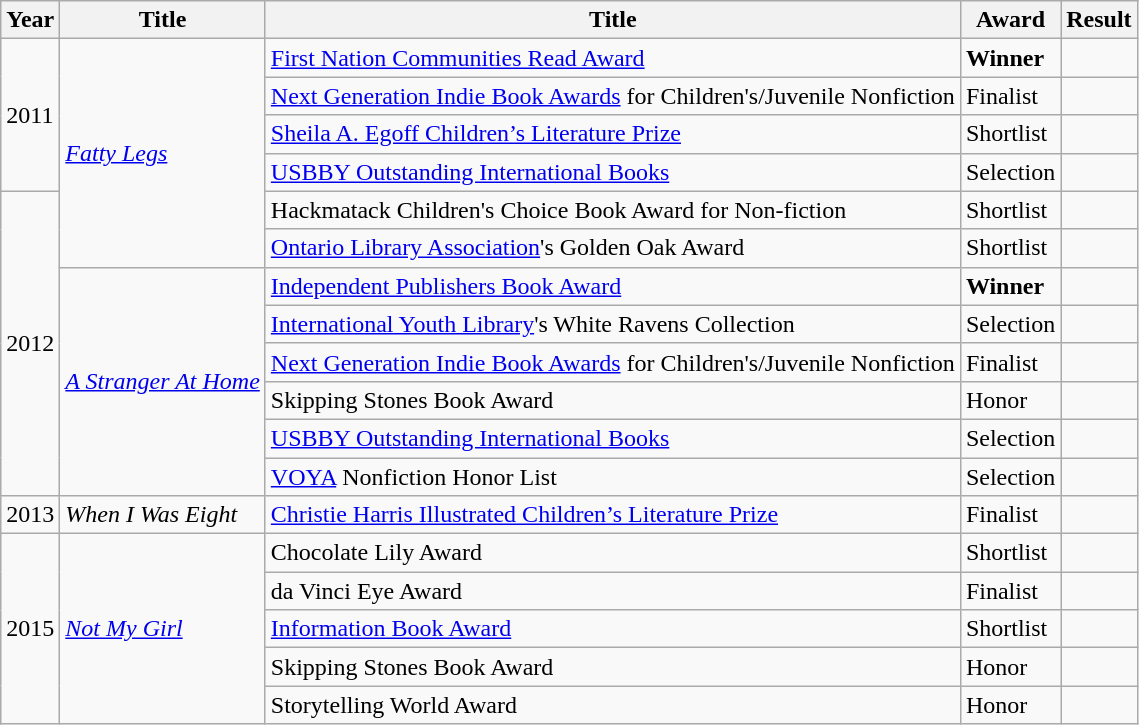<table class="wikitable sortable mw-collapsible">
<tr>
<th>Year</th>
<th>Title</th>
<th>Title</th>
<th>Award</th>
<th>Result</th>
</tr>
<tr>
<td rowspan="4">2011</td>
<td rowspan="6"><em><a href='#'>Fatty Legs</a></em></td>
<td><a href='#'>First Nation Communities Read Award</a></td>
<td><strong>Winner</strong></td>
<td></td>
</tr>
<tr>
<td><a href='#'>Next Generation Indie Book Awards</a> for Children's/Juvenile Nonfiction</td>
<td>Finalist</td>
<td></td>
</tr>
<tr>
<td><a href='#'>Sheila A. Egoff Children’s Literature Prize</a></td>
<td>Shortlist</td>
<td></td>
</tr>
<tr>
<td><a href='#'>USBBY Outstanding International Books</a></td>
<td>Selection</td>
<td></td>
</tr>
<tr>
<td rowspan="8">2012</td>
<td>Hackmatack Children's Choice Book Award for Non-fiction</td>
<td>Shortlist</td>
<td></td>
</tr>
<tr>
<td><a href='#'>Ontario Library Association</a>'s Golden Oak Award</td>
<td>Shortlist</td>
<td></td>
</tr>
<tr>
<td rowspan="6"><em><a href='#'>A Stranger At Home</a></em></td>
<td><a href='#'>Independent Publishers Book Award</a></td>
<td><strong>Winner</strong></td>
<td></td>
</tr>
<tr>
<td><a href='#'>International Youth Library</a>'s White Ravens Collection</td>
<td>Selection</td>
<td></td>
</tr>
<tr>
<td><a href='#'>Next Generation Indie Book Awards</a> for Children's/Juvenile Nonfiction</td>
<td>Finalist</td>
<td></td>
</tr>
<tr>
<td>Skipping Stones Book Award</td>
<td>Honor</td>
<td></td>
</tr>
<tr>
<td><a href='#'>USBBY Outstanding International Books</a></td>
<td>Selection</td>
<td></td>
</tr>
<tr>
<td><a href='#'>VOYA</a> Nonfiction Honor List</td>
<td>Selection</td>
<td></td>
</tr>
<tr>
<td>2013</td>
<td><em>When I Was Eight</em></td>
<td><a href='#'>Christie Harris Illustrated Children’s Literature Prize</a></td>
<td>Finalist</td>
<td></td>
</tr>
<tr>
<td rowspan="5">2015</td>
<td rowspan="5"><em><a href='#'>Not My Girl</a></em></td>
<td>Chocolate Lily Award</td>
<td>Shortlist</td>
<td></td>
</tr>
<tr>
<td>da Vinci Eye Award</td>
<td>Finalist</td>
<td></td>
</tr>
<tr>
<td><a href='#'>Information Book Award</a></td>
<td>Shortlist</td>
<td></td>
</tr>
<tr>
<td>Skipping Stones Book Award</td>
<td>Honor</td>
<td></td>
</tr>
<tr>
<td>Storytelling World Award</td>
<td>Honor</td>
<td></td>
</tr>
</table>
